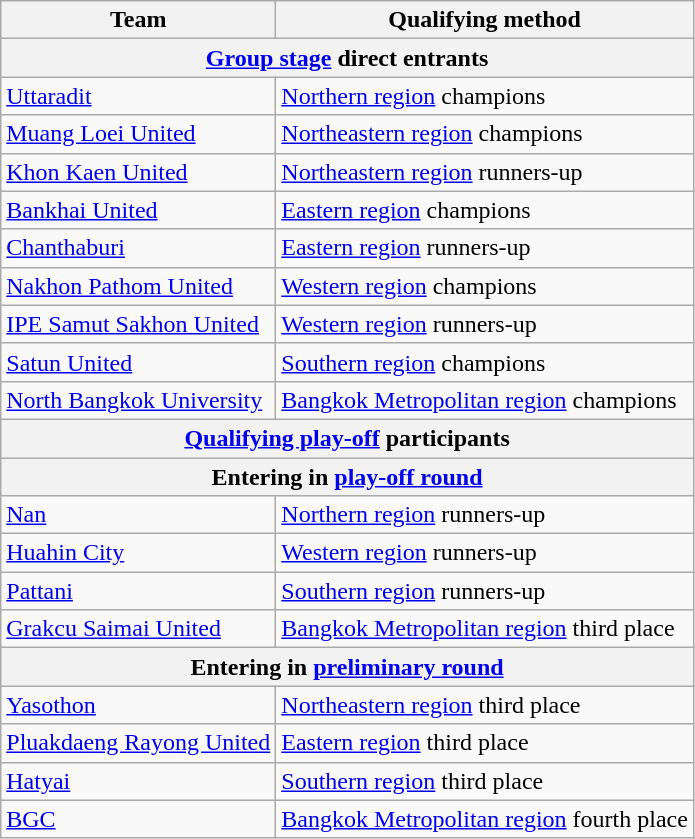<table class="wikitable">
<tr>
<th>Team</th>
<th>Qualifying method</th>
</tr>
<tr>
<th colspan=4><a href='#'>Group stage</a> direct entrants</th>
</tr>
<tr>
<td><a href='#'>Uttaradit</a></td>
<td><a href='#'>Northern region</a> champions</td>
</tr>
<tr>
<td><a href='#'>Muang Loei United</a></td>
<td><a href='#'>Northeastern region</a> champions</td>
</tr>
<tr>
<td><a href='#'>Khon Kaen United</a></td>
<td><a href='#'>Northeastern region</a> runners-up</td>
</tr>
<tr>
<td><a href='#'>Bankhai United</a></td>
<td><a href='#'>Eastern region</a> champions</td>
</tr>
<tr>
<td><a href='#'>Chanthaburi</a></td>
<td><a href='#'>Eastern region</a> runners-up</td>
</tr>
<tr>
<td><a href='#'>Nakhon Pathom United</a></td>
<td><a href='#'>Western region</a> champions</td>
</tr>
<tr>
<td><a href='#'>IPE Samut Sakhon United</a></td>
<td><a href='#'>Western region</a> runners-up</td>
</tr>
<tr>
<td><a href='#'>Satun United</a></td>
<td><a href='#'>Southern region</a> champions</td>
</tr>
<tr>
<td><a href='#'>North Bangkok University</a></td>
<td><a href='#'>Bangkok Metropolitan region</a> champions</td>
</tr>
<tr>
<th colspan=4><a href='#'>Qualifying play-off</a> participants</th>
</tr>
<tr>
<th colspan=4>Entering in <a href='#'>play-off round</a></th>
</tr>
<tr>
<td><a href='#'>Nan</a></td>
<td><a href='#'>Northern region</a> runners-up</td>
</tr>
<tr>
<td><a href='#'>Huahin City</a></td>
<td><a href='#'>Western region</a> runners-up</td>
</tr>
<tr>
<td><a href='#'>Pattani</a></td>
<td><a href='#'>Southern region</a> runners-up</td>
</tr>
<tr>
<td><a href='#'>Grakcu Saimai United</a></td>
<td><a href='#'>Bangkok Metropolitan region</a> third place</td>
</tr>
<tr>
<th colspan=4>Entering in <a href='#'>preliminary round</a></th>
</tr>
<tr>
<td><a href='#'>Yasothon</a></td>
<td><a href='#'>Northeastern region</a> third place</td>
</tr>
<tr>
<td><a href='#'>Pluakdaeng Rayong United</a></td>
<td><a href='#'>Eastern region</a> third place</td>
</tr>
<tr>
<td><a href='#'>Hatyai</a></td>
<td><a href='#'>Southern region</a> third place</td>
</tr>
<tr>
<td><a href='#'>BGC</a></td>
<td><a href='#'>Bangkok Metropolitan region</a> fourth place</td>
</tr>
</table>
